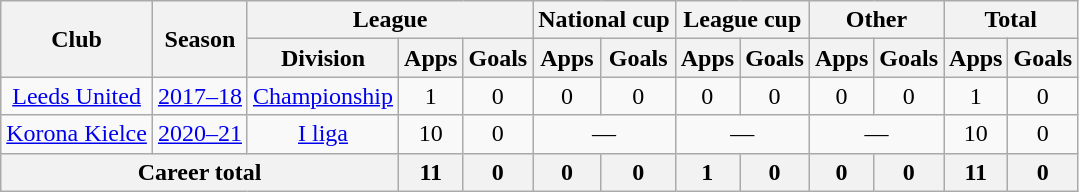<table class="wikitable" style="text-align:center">
<tr>
<th rowspan="2">Club</th>
<th rowspan="2">Season</th>
<th colspan="3">League</th>
<th colspan="2">National cup</th>
<th colspan="2">League cup</th>
<th colspan="2">Other</th>
<th colspan="2">Total</th>
</tr>
<tr>
<th>Division</th>
<th>Apps</th>
<th>Goals</th>
<th>Apps</th>
<th>Goals</th>
<th>Apps</th>
<th>Goals</th>
<th>Apps</th>
<th>Goals</th>
<th>Apps</th>
<th>Goals</th>
</tr>
<tr>
<td><a href='#'>Leeds United</a></td>
<td><a href='#'>2017–18</a></td>
<td><a href='#'>Championship</a></td>
<td>1</td>
<td>0</td>
<td>0</td>
<td>0</td>
<td>0</td>
<td>0</td>
<td>0</td>
<td>0</td>
<td>1</td>
<td>0</td>
</tr>
<tr>
<td><a href='#'>Korona Kielce</a></td>
<td><a href='#'>2020–21</a></td>
<td><a href='#'>I liga</a></td>
<td>10</td>
<td>0</td>
<td colspan=2>—</td>
<td colspan=2>—</td>
<td colspan=2>—</td>
<td>10</td>
<td>0</td>
</tr>
<tr>
<th colspan="3">Career total</th>
<th>11</th>
<th>0</th>
<th>0</th>
<th>0</th>
<th>1</th>
<th>0</th>
<th>0</th>
<th>0</th>
<th>11</th>
<th>0</th>
</tr>
</table>
